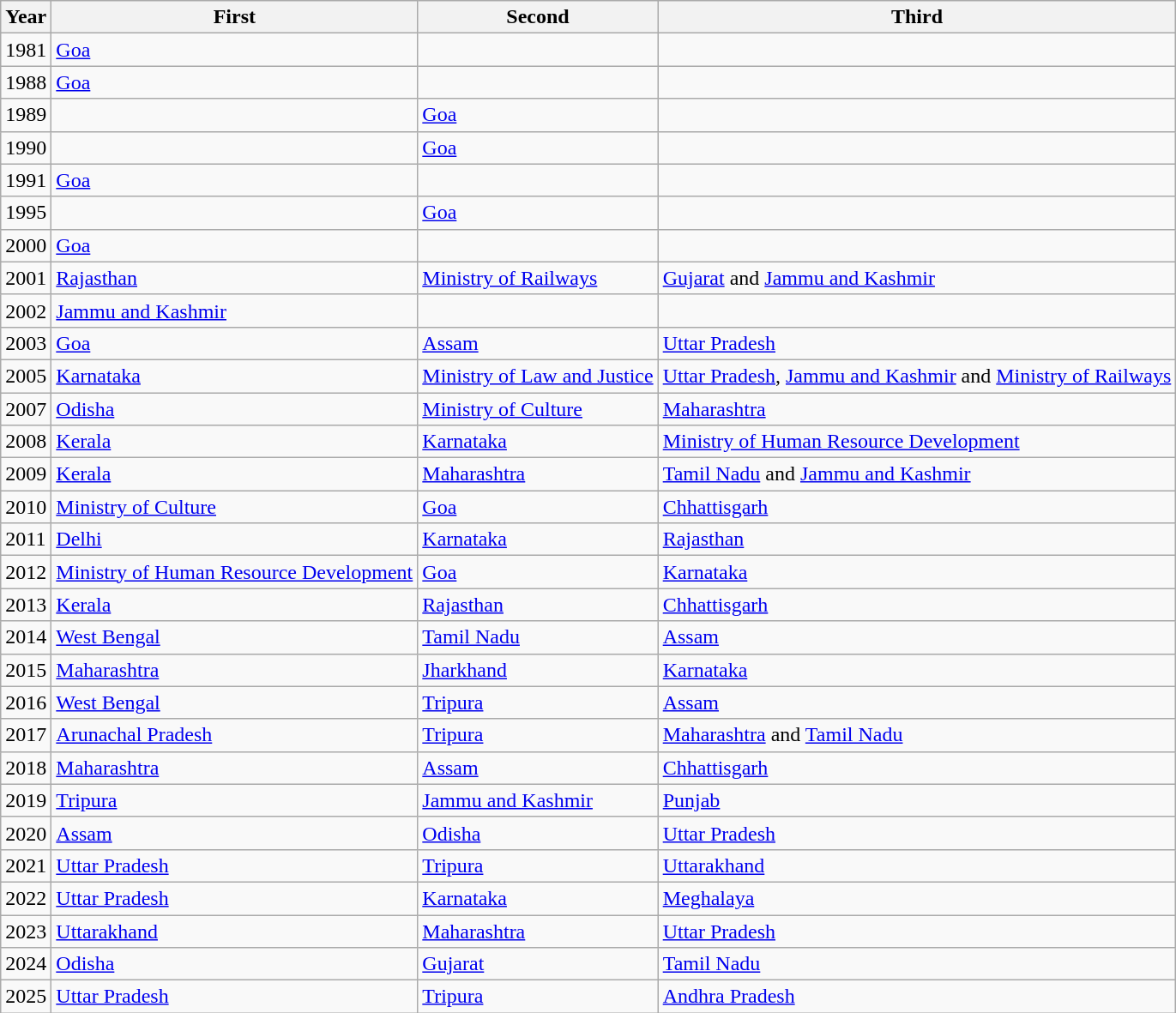<table class="wikitable sortable">
<tr>
<th>Year</th>
<th>First</th>
<th>Second</th>
<th>Third</th>
</tr>
<tr>
<td>1981</td>
<td><a href='#'>Goa</a></td>
<td></td>
<td></td>
</tr>
<tr>
<td>1988</td>
<td><a href='#'>Goa</a></td>
<td></td>
<td></td>
</tr>
<tr>
<td>1989</td>
<td></td>
<td><a href='#'>Goa</a></td>
<td></td>
</tr>
<tr>
<td>1990</td>
<td></td>
<td><a href='#'>Goa</a></td>
<td></td>
</tr>
<tr>
<td>1991</td>
<td><a href='#'>Goa</a></td>
<td></td>
<td></td>
</tr>
<tr>
<td>1995</td>
<td></td>
<td><a href='#'>Goa</a></td>
<td></td>
</tr>
<tr>
<td>2000</td>
<td><a href='#'>Goa</a></td>
<td></td>
<td></td>
</tr>
<tr>
<td>2001</td>
<td><a href='#'>Rajasthan</a></td>
<td><a href='#'>Ministry of Railways</a></td>
<td><a href='#'>Gujarat</a> and <a href='#'>Jammu and Kashmir</a></td>
</tr>
<tr>
<td>2002</td>
<td><a href='#'>Jammu and Kashmir</a></td>
<td></td>
<td></td>
</tr>
<tr>
<td>2003</td>
<td><a href='#'>Goa</a></td>
<td><a href='#'>Assam</a></td>
<td><a href='#'>Uttar Pradesh</a></td>
</tr>
<tr>
<td>2005</td>
<td><a href='#'>Karnataka</a></td>
<td><a href='#'>Ministry of Law and Justice</a></td>
<td><a href='#'>Uttar Pradesh</a>, <a href='#'>Jammu and Kashmir</a> and <a href='#'>Ministry of Railways</a></td>
</tr>
<tr>
<td>2007</td>
<td><a href='#'>Odisha</a></td>
<td><a href='#'>Ministry of Culture</a></td>
<td><a href='#'>Maharashtra</a></td>
</tr>
<tr>
<td>2008</td>
<td><a href='#'>Kerala</a></td>
<td><a href='#'>Karnataka</a></td>
<td><a href='#'>Ministry of Human Resource Development</a></td>
</tr>
<tr>
<td>2009</td>
<td><a href='#'>Kerala</a></td>
<td><a href='#'>Maharashtra</a></td>
<td><a href='#'>Tamil Nadu</a> and <a href='#'>Jammu and Kashmir</a></td>
</tr>
<tr>
<td>2010</td>
<td><a href='#'>Ministry of Culture</a></td>
<td><a href='#'>Goa</a></td>
<td><a href='#'>Chhattisgarh</a></td>
</tr>
<tr>
<td>2011</td>
<td><a href='#'>Delhi</a></td>
<td><a href='#'>Karnataka</a></td>
<td><a href='#'>Rajasthan</a></td>
</tr>
<tr>
<td>2012</td>
<td><a href='#'>Ministry of Human Resource Development</a></td>
<td><a href='#'>Goa</a></td>
<td><a href='#'>Karnataka</a></td>
</tr>
<tr>
<td>2013</td>
<td><a href='#'>Kerala</a></td>
<td><a href='#'>Rajasthan</a></td>
<td><a href='#'>Chhattisgarh</a></td>
</tr>
<tr>
<td>2014</td>
<td><a href='#'>West Bengal</a></td>
<td><a href='#'>Tamil Nadu</a></td>
<td><a href='#'>Assam</a></td>
</tr>
<tr>
<td>2015</td>
<td><a href='#'>Maharashtra</a></td>
<td><a href='#'>Jharkhand</a></td>
<td><a href='#'>Karnataka</a></td>
</tr>
<tr>
<td>2016</td>
<td><a href='#'>West Bengal</a></td>
<td><a href='#'>Tripura</a></td>
<td><a href='#'>Assam</a></td>
</tr>
<tr>
<td>2017</td>
<td><a href='#'>Arunachal Pradesh</a></td>
<td><a href='#'>Tripura</a></td>
<td><a href='#'>Maharashtra</a> and <a href='#'>Tamil Nadu</a></td>
</tr>
<tr>
<td>2018</td>
<td><a href='#'>Maharashtra</a></td>
<td><a href='#'>Assam</a></td>
<td><a href='#'>Chhattisgarh</a></td>
</tr>
<tr>
<td>2019</td>
<td><a href='#'>Tripura</a></td>
<td><a href='#'>Jammu and Kashmir</a></td>
<td><a href='#'>Punjab</a></td>
</tr>
<tr>
<td>2020</td>
<td><a href='#'>Assam</a></td>
<td><a href='#'>Odisha</a></td>
<td><a href='#'>Uttar Pradesh</a></td>
</tr>
<tr>
<td>2021</td>
<td><a href='#'>Uttar Pradesh</a></td>
<td><a href='#'>Tripura</a></td>
<td><a href='#'>Uttarakhand</a></td>
</tr>
<tr>
<td>2022</td>
<td><a href='#'>Uttar Pradesh</a></td>
<td><a href='#'>Karnataka</a></td>
<td><a href='#'>Meghalaya</a></td>
</tr>
<tr>
<td>2023</td>
<td><a href='#'>Uttarakhand</a></td>
<td><a href='#'>Maharashtra</a></td>
<td><a href='#'>Uttar Pradesh</a></td>
</tr>
<tr>
<td>2024</td>
<td><a href='#'>Odisha</a></td>
<td><a href='#'>Gujarat</a></td>
<td><a href='#'>Tamil Nadu</a></td>
</tr>
<tr>
<td>2025</td>
<td><a href='#'>Uttar Pradesh</a></td>
<td><a href='#'>Tripura</a></td>
<td><a href='#'>Andhra Pradesh</a></td>
</tr>
</table>
